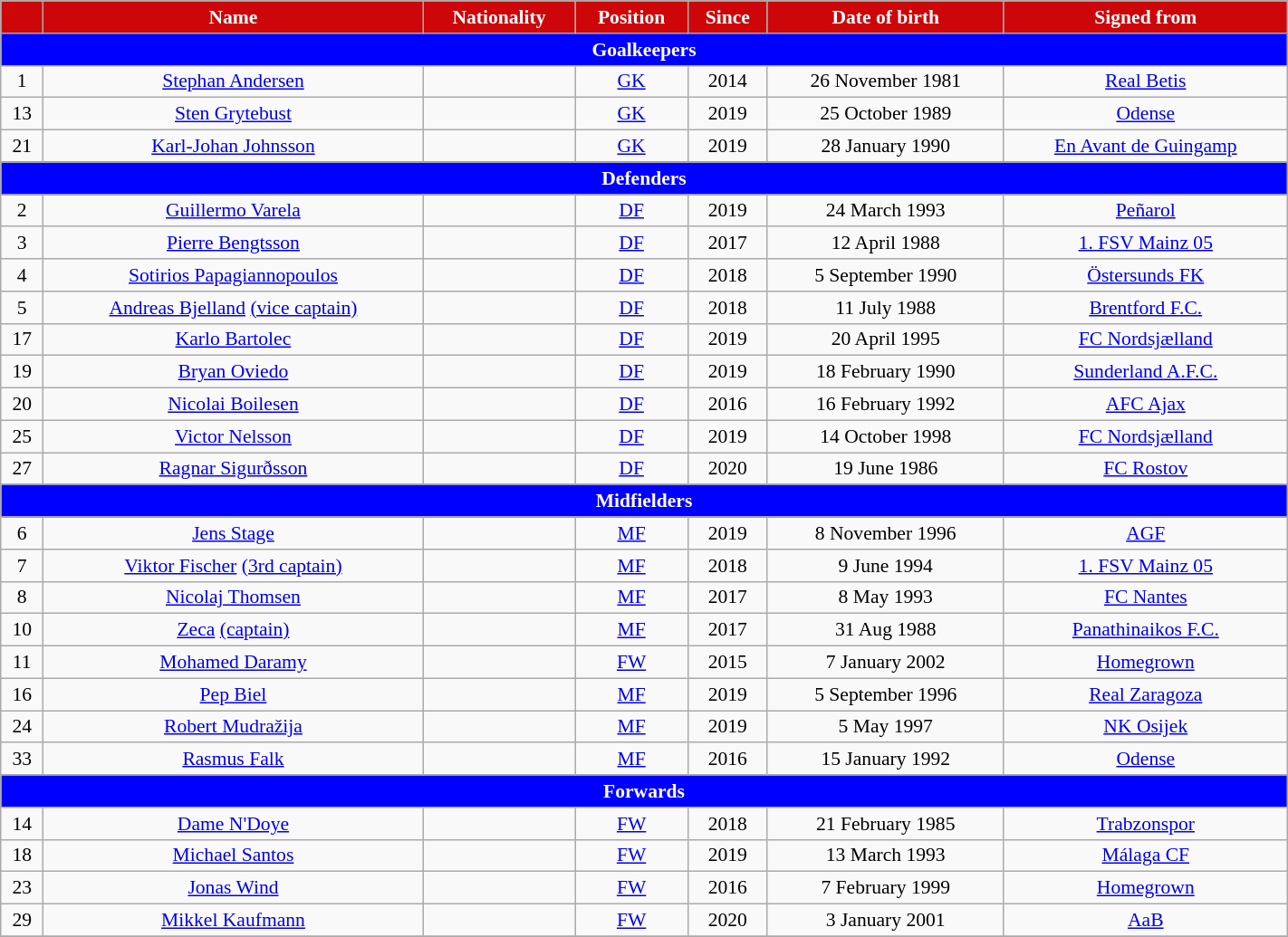<table class="wikitable" style="text-align:center; font-size:90%; width:75%;">
<tr>
<th style="background:#cc0609; color:white; text-align:center;"></th>
<th style="background:#cc0609; color:white; text-align:center;">Name</th>
<th style="background:#cc0609; color:white; text-align:center;">Nationality</th>
<th style="background:#cc0609; color:white; text-align:center;">Position</th>
<th style="background:#cc0609; color:white; text-align:center;">Since</th>
<th style="background:#cc0609; color:white; text-align:center;">Date of birth</th>
<th style="background:#cc0609; color:white; text-align:center;">Signed from</th>
</tr>
<tr>
<th colspan="7" style="background:#0000FF; color:white; text-align:center;">Goalkeepers</th>
</tr>
<tr>
<td>1</td>
<td><a href='#'>Stephan Andersen</a></td>
<td></td>
<td><a href='#'>GK</a></td>
<td>2014</td>
<td>26 November 1981</td>
<td> <a href='#'>Real Betis</a></td>
</tr>
<tr>
<td>13</td>
<td><a href='#'>Sten Grytebust</a></td>
<td></td>
<td><a href='#'>GK</a></td>
<td>2019</td>
<td>25 October 1989</td>
<td> <a href='#'>Odense</a></td>
</tr>
<tr>
<td>21</td>
<td><a href='#'>Karl-Johan Johnsson</a></td>
<td></td>
<td><a href='#'>GK</a></td>
<td>2019</td>
<td>28 January 1990</td>
<td> <a href='#'>En Avant de Guingamp</a></td>
</tr>
<tr>
<th colspan="7" style="background:#0000FF; color:white; text-align:center;">Defenders</th>
</tr>
<tr>
<td>2</td>
<td><a href='#'>Guillermo Varela</a></td>
<td> </td>
<td><a href='#'>DF</a></td>
<td>2019</td>
<td>24 March 1993</td>
<td> <a href='#'>Peñarol</a></td>
</tr>
<tr>
<td>3</td>
<td><a href='#'>Pierre Bengtsson</a></td>
<td></td>
<td><a href='#'>DF</a></td>
<td>2017</td>
<td>12 April 1988</td>
<td> <a href='#'>1. FSV Mainz 05</a></td>
</tr>
<tr>
<td>4</td>
<td><a href='#'>Sotirios Papagiannopoulos</a></td>
<td></td>
<td><a href='#'>DF</a></td>
<td>2018</td>
<td>5 September 1990</td>
<td> <a href='#'>Östersunds FK</a></td>
</tr>
<tr>
<td>5</td>
<td><a href='#'>Andreas Bjelland</a> <a href='#'>(vice captain)</a></td>
<td></td>
<td><a href='#'>DF</a></td>
<td>2018</td>
<td>11 July 1988</td>
<td> <a href='#'>Brentford F.C.</a></td>
</tr>
<tr>
<td>17</td>
<td><a href='#'>Karlo Bartolec</a></td>
<td></td>
<td><a href='#'>DF</a></td>
<td>2019</td>
<td>20 April 1995</td>
<td> <a href='#'>FC Nordsjælland</a></td>
</tr>
<tr>
<td>19</td>
<td><a href='#'>Bryan Oviedo</a></td>
<td></td>
<td><a href='#'>DF</a></td>
<td>2019</td>
<td>18 February 1990</td>
<td> <a href='#'>Sunderland A.F.C.</a></td>
</tr>
<tr>
<td>20</td>
<td><a href='#'>Nicolai Boilesen</a></td>
<td></td>
<td><a href='#'>DF</a></td>
<td>2016</td>
<td>16 February 1992</td>
<td> <a href='#'>AFC Ajax</a></td>
</tr>
<tr>
<td>25</td>
<td><a href='#'>Victor Nelsson</a></td>
<td></td>
<td><a href='#'>DF</a></td>
<td>2019</td>
<td>14 October 1998</td>
<td> <a href='#'>FC Nordsjælland</a></td>
</tr>
<tr>
<td>27</td>
<td><a href='#'>Ragnar Sigurðsson</a></td>
<td></td>
<td><a href='#'>DF</a></td>
<td>2020</td>
<td>19 June 1986</td>
<td> <a href='#'>FC Rostov</a></td>
</tr>
<tr>
<th colspan="7" style="background:#0000FF; color:white; text-align:center;">Midfielders</th>
</tr>
<tr>
<td>6</td>
<td><a href='#'>Jens Stage</a></td>
<td></td>
<td><a href='#'>MF</a></td>
<td>2019</td>
<td>8 November 1996</td>
<td> <a href='#'>AGF</a></td>
</tr>
<tr>
<td>7</td>
<td><a href='#'>Viktor Fischer</a> <a href='#'>(3rd captain)</a></td>
<td></td>
<td><a href='#'>MF</a></td>
<td>2018</td>
<td>9 June 1994</td>
<td> <a href='#'>1. FSV Mainz 05</a></td>
</tr>
<tr>
<td>8</td>
<td><a href='#'>Nicolaj Thomsen</a></td>
<td></td>
<td><a href='#'>MF</a></td>
<td>2017</td>
<td>8 May 1993</td>
<td> <a href='#'>FC Nantes</a></td>
</tr>
<tr>
<td>10</td>
<td><a href='#'>Zeca</a> <a href='#'>(captain)</a></td>
<td> </td>
<td><a href='#'>MF</a></td>
<td>2017</td>
<td>31 Aug 1988</td>
<td> <a href='#'>Panathinaikos F.C.</a></td>
</tr>
<tr>
<td>11</td>
<td><a href='#'>Mohamed Daramy</a></td>
<td></td>
<td><a href='#'>FW</a></td>
<td>2015</td>
<td>7 January 2002</td>
<td> <a href='#'>Homegrown</a></td>
</tr>
<tr>
<td>16</td>
<td><a href='#'>Pep Biel</a></td>
<td></td>
<td><a href='#'>MF</a></td>
<td>2019</td>
<td>5 September 1996</td>
<td> <a href='#'>Real Zaragoza</a></td>
</tr>
<tr>
<td>24</td>
<td><a href='#'>Robert Mudražija</a></td>
<td></td>
<td><a href='#'>MF</a></td>
<td>2019</td>
<td>5 May 1997</td>
<td> <a href='#'>NK Osijek</a></td>
</tr>
<tr>
<td>33</td>
<td><a href='#'>Rasmus Falk</a></td>
<td></td>
<td><a href='#'>MF</a></td>
<td>2016</td>
<td>15 January 1992</td>
<td> <a href='#'>Odense</a></td>
</tr>
<tr>
<th colspan="7" style="background:#0000FF; color:white; text-align:center;">Forwards</th>
</tr>
<tr>
<td>14</td>
<td><a href='#'>Dame N'Doye</a></td>
<td></td>
<td><a href='#'>FW</a></td>
<td>2018</td>
<td>21 February 1985</td>
<td> <a href='#'>Trabzonspor</a></td>
</tr>
<tr>
<td>18</td>
<td><a href='#'>Michael Santos</a></td>
<td></td>
<td><a href='#'>FW</a></td>
<td>2019</td>
<td>13 March 1993</td>
<td> <a href='#'>Málaga CF</a></td>
</tr>
<tr>
<td>23</td>
<td><a href='#'>Jonas Wind</a></td>
<td></td>
<td><a href='#'>FW</a></td>
<td>2016</td>
<td>7 February 1999</td>
<td> <a href='#'>Homegrown</a></td>
</tr>
<tr>
<td>29</td>
<td><a href='#'>Mikkel Kaufmann</a></td>
<td></td>
<td><a href='#'>FW</a></td>
<td>2020</td>
<td>3 January 2001</td>
<td> <a href='#'>AaB</a></td>
</tr>
<tr>
</tr>
</table>
